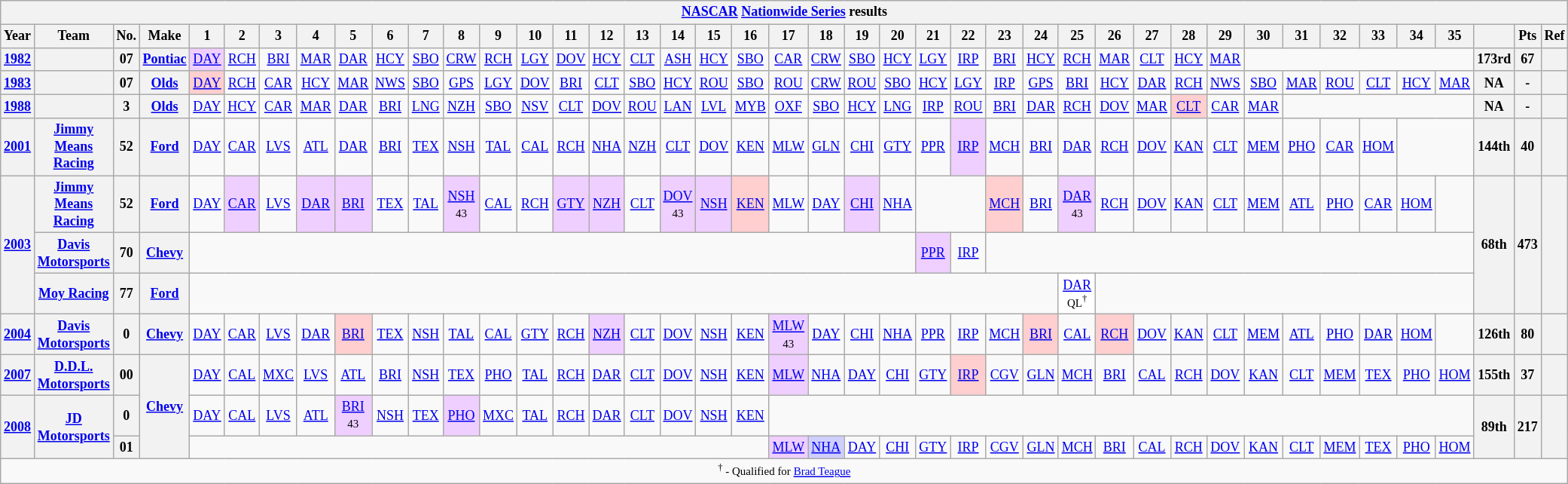<table class="wikitable" style="text-align:center; font-size:75%">
<tr>
<th colspan=42><a href='#'>NASCAR</a> <a href='#'>Nationwide Series</a> results</th>
</tr>
<tr>
<th>Year</th>
<th>Team</th>
<th>No.</th>
<th>Make</th>
<th>1</th>
<th>2</th>
<th>3</th>
<th>4</th>
<th>5</th>
<th>6</th>
<th>7</th>
<th>8</th>
<th>9</th>
<th>10</th>
<th>11</th>
<th>12</th>
<th>13</th>
<th>14</th>
<th>15</th>
<th>16</th>
<th>17</th>
<th>18</th>
<th>19</th>
<th>20</th>
<th>21</th>
<th>22</th>
<th>23</th>
<th>24</th>
<th>25</th>
<th>26</th>
<th>27</th>
<th>28</th>
<th>29</th>
<th>30</th>
<th>31</th>
<th>32</th>
<th>33</th>
<th>34</th>
<th>35</th>
<th></th>
<th>Pts</th>
<th>Ref</th>
</tr>
<tr>
<th><a href='#'>1982</a></th>
<th></th>
<th>07</th>
<th><a href='#'>Pontiac</a></th>
<td style="background:#EFCFFF;"><a href='#'>DAY</a><br></td>
<td><a href='#'>RCH</a></td>
<td><a href='#'>BRI</a></td>
<td><a href='#'>MAR</a></td>
<td><a href='#'>DAR</a></td>
<td><a href='#'>HCY</a></td>
<td><a href='#'>SBO</a></td>
<td><a href='#'>CRW</a></td>
<td><a href='#'>RCH</a></td>
<td><a href='#'>LGY</a></td>
<td><a href='#'>DOV</a></td>
<td><a href='#'>HCY</a></td>
<td><a href='#'>CLT</a></td>
<td><a href='#'>ASH</a></td>
<td><a href='#'>HCY</a></td>
<td><a href='#'>SBO</a></td>
<td><a href='#'>CAR</a></td>
<td><a href='#'>CRW</a></td>
<td><a href='#'>SBO</a></td>
<td><a href='#'>HCY</a></td>
<td><a href='#'>LGY</a></td>
<td><a href='#'>IRP</a></td>
<td><a href='#'>BRI</a></td>
<td><a href='#'>HCY</a></td>
<td><a href='#'>RCH</a></td>
<td><a href='#'>MAR</a></td>
<td><a href='#'>CLT</a></td>
<td><a href='#'>HCY</a></td>
<td><a href='#'>MAR</a></td>
<td colspan=6></td>
<th>173rd</th>
<th>67</th>
<th></th>
</tr>
<tr>
<th><a href='#'>1983</a></th>
<th></th>
<th>07</th>
<th><a href='#'>Olds</a></th>
<td style="background:#FFCFCF;"><a href='#'>DAY</a><br></td>
<td><a href='#'>RCH</a></td>
<td><a href='#'>CAR</a></td>
<td><a href='#'>HCY</a></td>
<td><a href='#'>MAR</a></td>
<td><a href='#'>NWS</a></td>
<td><a href='#'>SBO</a></td>
<td><a href='#'>GPS</a></td>
<td><a href='#'>LGY</a></td>
<td><a href='#'>DOV</a></td>
<td><a href='#'>BRI</a></td>
<td><a href='#'>CLT</a></td>
<td><a href='#'>SBO</a></td>
<td><a href='#'>HCY</a></td>
<td><a href='#'>ROU</a></td>
<td><a href='#'>SBO</a></td>
<td><a href='#'>ROU</a></td>
<td><a href='#'>CRW</a></td>
<td><a href='#'>ROU</a></td>
<td><a href='#'>SBO</a></td>
<td><a href='#'>HCY</a></td>
<td><a href='#'>LGY</a></td>
<td><a href='#'>IRP</a></td>
<td><a href='#'>GPS</a></td>
<td><a href='#'>BRI</a></td>
<td><a href='#'>HCY</a></td>
<td><a href='#'>DAR</a></td>
<td><a href='#'>RCH</a></td>
<td><a href='#'>NWS</a></td>
<td><a href='#'>SBO</a></td>
<td><a href='#'>MAR</a></td>
<td><a href='#'>ROU</a></td>
<td><a href='#'>CLT</a></td>
<td><a href='#'>HCY</a></td>
<td><a href='#'>MAR</a></td>
<th>NA</th>
<th>-</th>
<th></th>
</tr>
<tr>
<th><a href='#'>1988</a></th>
<th></th>
<th>3</th>
<th><a href='#'>Olds</a></th>
<td><a href='#'>DAY</a></td>
<td><a href='#'>HCY</a></td>
<td><a href='#'>CAR</a></td>
<td><a href='#'>MAR</a></td>
<td><a href='#'>DAR</a></td>
<td><a href='#'>BRI</a></td>
<td><a href='#'>LNG</a></td>
<td><a href='#'>NZH</a></td>
<td><a href='#'>SBO</a></td>
<td><a href='#'>NSV</a></td>
<td><a href='#'>CLT</a></td>
<td><a href='#'>DOV</a></td>
<td><a href='#'>ROU</a></td>
<td><a href='#'>LAN</a></td>
<td><a href='#'>LVL</a></td>
<td><a href='#'>MYB</a></td>
<td><a href='#'>OXF</a></td>
<td><a href='#'>SBO</a></td>
<td><a href='#'>HCY</a></td>
<td><a href='#'>LNG</a></td>
<td><a href='#'>IRP</a></td>
<td><a href='#'>ROU</a></td>
<td><a href='#'>BRI</a></td>
<td><a href='#'>DAR</a></td>
<td><a href='#'>RCH</a></td>
<td><a href='#'>DOV</a></td>
<td><a href='#'>MAR</a></td>
<td style="background:#FFCFCF;"><a href='#'>CLT</a><br></td>
<td><a href='#'>CAR</a></td>
<td><a href='#'>MAR</a></td>
<td colspan=5></td>
<th>NA</th>
<th>-</th>
<th></th>
</tr>
<tr>
<th><a href='#'>2001</a></th>
<th><a href='#'>Jimmy Means Racing</a></th>
<th>52</th>
<th><a href='#'>Ford</a></th>
<td><a href='#'>DAY</a></td>
<td><a href='#'>CAR</a></td>
<td><a href='#'>LVS</a></td>
<td><a href='#'>ATL</a></td>
<td><a href='#'>DAR</a></td>
<td><a href='#'>BRI</a></td>
<td><a href='#'>TEX</a></td>
<td><a href='#'>NSH</a></td>
<td><a href='#'>TAL</a></td>
<td><a href='#'>CAL</a></td>
<td><a href='#'>RCH</a></td>
<td><a href='#'>NHA</a></td>
<td><a href='#'>NZH</a></td>
<td><a href='#'>CLT</a></td>
<td><a href='#'>DOV</a></td>
<td><a href='#'>KEN</a></td>
<td><a href='#'>MLW</a></td>
<td><a href='#'>GLN</a></td>
<td><a href='#'>CHI</a></td>
<td><a href='#'>GTY</a></td>
<td><a href='#'>PPR</a></td>
<td style="background:#EFCFFF;"><a href='#'>IRP</a><br></td>
<td><a href='#'>MCH</a></td>
<td><a href='#'>BRI</a></td>
<td><a href='#'>DAR</a></td>
<td><a href='#'>RCH</a></td>
<td><a href='#'>DOV</a></td>
<td><a href='#'>KAN</a></td>
<td><a href='#'>CLT</a></td>
<td><a href='#'>MEM</a></td>
<td><a href='#'>PHO</a></td>
<td><a href='#'>CAR</a></td>
<td><a href='#'>HOM</a></td>
<td colspan=2></td>
<th>144th</th>
<th>40</th>
<th></th>
</tr>
<tr>
<th rowspan=3><a href='#'>2003</a></th>
<th><a href='#'>Jimmy Means Racing</a></th>
<th>52</th>
<th><a href='#'>Ford</a></th>
<td><a href='#'>DAY</a></td>
<td style="background:#EFCFFF;"><a href='#'>CAR</a><br></td>
<td><a href='#'>LVS</a></td>
<td style="background:#EFCFFF;"><a href='#'>DAR</a><br></td>
<td style="background:#EFCFFF;"><a href='#'>BRI</a><br></td>
<td><a href='#'>TEX</a></td>
<td><a href='#'>TAL</a></td>
<td style="background:#EFCFFF;"><a href='#'>NSH</a><br><small>43</small></td>
<td><a href='#'>CAL</a></td>
<td><a href='#'>RCH</a></td>
<td style="background:#EFCFFF;"><a href='#'>GTY</a><br></td>
<td style="background:#EFCFFF;"><a href='#'>NZH</a><br></td>
<td><a href='#'>CLT</a></td>
<td style="background:#EFCFFF;"><a href='#'>DOV</a><br><small>43</small></td>
<td style="background:#EFCFFF;"><a href='#'>NSH</a><br></td>
<td style="background:#FFCFCF;"><a href='#'>KEN</a><br></td>
<td><a href='#'>MLW</a></td>
<td><a href='#'>DAY</a></td>
<td style="background:#EFCFFF;"><a href='#'>CHI</a><br></td>
<td><a href='#'>NHA</a></td>
<td colspan=2></td>
<td style="background:#FFCFCF;"><a href='#'>MCH</a><br></td>
<td><a href='#'>BRI</a></td>
<td style="background:#EFCFFF;"><a href='#'>DAR</a><br><small>43</small></td>
<td><a href='#'>RCH</a></td>
<td><a href='#'>DOV</a></td>
<td><a href='#'>KAN</a></td>
<td><a href='#'>CLT</a></td>
<td><a href='#'>MEM</a></td>
<td><a href='#'>ATL</a></td>
<td><a href='#'>PHO</a></td>
<td><a href='#'>CAR</a></td>
<td><a href='#'>HOM</a></td>
<td></td>
<th rowspan=3>68th</th>
<th rowspan=3>473</th>
<th rowspan=3></th>
</tr>
<tr>
<th><a href='#'>Davis Motorsports</a></th>
<th>70</th>
<th><a href='#'>Chevy</a></th>
<td colspan=20></td>
<td style="background:#EFCFFF;"><a href='#'>PPR</a><br></td>
<td><a href='#'>IRP</a></td>
<td colspan=13></td>
</tr>
<tr>
<th><a href='#'>Moy Racing</a></th>
<th>77</th>
<th><a href='#'>Ford</a></th>
<td colspan=24></td>
<td style="background:#FFFFFF;"><a href='#'>DAR</a><br><small>QL<sup>†</sup></small></td>
<td colspan=10></td>
</tr>
<tr>
<th><a href='#'>2004</a></th>
<th><a href='#'>Davis Motorsports</a></th>
<th>0</th>
<th><a href='#'>Chevy</a></th>
<td><a href='#'>DAY</a></td>
<td><a href='#'>CAR</a></td>
<td><a href='#'>LVS</a></td>
<td><a href='#'>DAR</a></td>
<td style="background:#FFCFCF;"><a href='#'>BRI</a><br></td>
<td><a href='#'>TEX</a></td>
<td><a href='#'>NSH</a></td>
<td><a href='#'>TAL</a></td>
<td><a href='#'>CAL</a></td>
<td><a href='#'>GTY</a></td>
<td><a href='#'>RCH</a></td>
<td style="background:#EFCFFF;"><a href='#'>NZH</a><br></td>
<td><a href='#'>CLT</a></td>
<td><a href='#'>DOV</a></td>
<td><a href='#'>NSH</a></td>
<td><a href='#'>KEN</a></td>
<td style="background:#EFCFFF;"><a href='#'>MLW</a><br><small>43</small></td>
<td><a href='#'>DAY</a></td>
<td><a href='#'>CHI</a></td>
<td><a href='#'>NHA</a></td>
<td><a href='#'>PPR</a></td>
<td><a href='#'>IRP</a></td>
<td><a href='#'>MCH</a></td>
<td style="background:#FFCFCF;"><a href='#'>BRI</a><br></td>
<td><a href='#'>CAL</a></td>
<td style="background:#FFCFCF;"><a href='#'>RCH</a><br></td>
<td><a href='#'>DOV</a></td>
<td><a href='#'>KAN</a></td>
<td><a href='#'>CLT</a></td>
<td><a href='#'>MEM</a></td>
<td><a href='#'>ATL</a></td>
<td><a href='#'>PHO</a></td>
<td><a href='#'>DAR</a></td>
<td><a href='#'>HOM</a></td>
<td></td>
<th>126th</th>
<th>80</th>
<th></th>
</tr>
<tr>
<th><a href='#'>2007</a></th>
<th><a href='#'>D.D.L. Motorsports</a></th>
<th>00</th>
<th rowspan=3><a href='#'>Chevy</a></th>
<td><a href='#'>DAY</a></td>
<td><a href='#'>CAL</a></td>
<td><a href='#'>MXC</a></td>
<td><a href='#'>LVS</a></td>
<td><a href='#'>ATL</a></td>
<td><a href='#'>BRI</a></td>
<td><a href='#'>NSH</a></td>
<td><a href='#'>TEX</a></td>
<td><a href='#'>PHO</a></td>
<td><a href='#'>TAL</a></td>
<td><a href='#'>RCH</a></td>
<td><a href='#'>DAR</a></td>
<td><a href='#'>CLT</a></td>
<td><a href='#'>DOV</a></td>
<td><a href='#'>NSH</a></td>
<td><a href='#'>KEN</a></td>
<td style="background:#EFCFFF;"><a href='#'>MLW</a><br></td>
<td><a href='#'>NHA</a></td>
<td><a href='#'>DAY</a></td>
<td><a href='#'>CHI</a></td>
<td><a href='#'>GTY</a></td>
<td style="background:#FFCFCF;"><a href='#'>IRP</a><br></td>
<td><a href='#'>CGV</a></td>
<td><a href='#'>GLN</a></td>
<td><a href='#'>MCH</a></td>
<td><a href='#'>BRI</a></td>
<td><a href='#'>CAL</a></td>
<td><a href='#'>RCH</a></td>
<td><a href='#'>DOV</a></td>
<td><a href='#'>KAN</a></td>
<td><a href='#'>CLT</a></td>
<td><a href='#'>MEM</a></td>
<td><a href='#'>TEX</a></td>
<td><a href='#'>PHO</a></td>
<td><a href='#'>HOM</a></td>
<th>155th</th>
<th>37</th>
<th></th>
</tr>
<tr>
<th rowspan=2><a href='#'>2008</a></th>
<th rowspan=2><a href='#'>JD Motorsports</a></th>
<th>0</th>
<td><a href='#'>DAY</a></td>
<td><a href='#'>CAL</a></td>
<td><a href='#'>LVS</a></td>
<td><a href='#'>ATL</a></td>
<td style="background:#EFCFFF;"><a href='#'>BRI</a><br><small>43</small></td>
<td><a href='#'>NSH</a></td>
<td><a href='#'>TEX</a></td>
<td style="background:#EFCFFF;"><a href='#'>PHO</a><br></td>
<td><a href='#'>MXC</a></td>
<td><a href='#'>TAL</a></td>
<td><a href='#'>RCH</a></td>
<td><a href='#'>DAR</a></td>
<td><a href='#'>CLT</a></td>
<td><a href='#'>DOV</a></td>
<td><a href='#'>NSH</a></td>
<td><a href='#'>KEN</a></td>
<td colspan=19></td>
<th rowspan=2>89th</th>
<th rowspan=2>217</th>
<th rowspan=2></th>
</tr>
<tr>
<th>01</th>
<td colspan=16></td>
<td style="background:#EFCFFF;"><a href='#'>MLW</a><br></td>
<td style="background:#CFCFFF;"><a href='#'>NHA</a><br></td>
<td><a href='#'>DAY</a></td>
<td><a href='#'>CHI</a></td>
<td><a href='#'>GTY</a></td>
<td><a href='#'>IRP</a></td>
<td><a href='#'>CGV</a></td>
<td><a href='#'>GLN</a></td>
<td><a href='#'>MCH</a></td>
<td><a href='#'>BRI</a></td>
<td><a href='#'>CAL</a></td>
<td><a href='#'>RCH</a></td>
<td><a href='#'>DOV</a></td>
<td><a href='#'>KAN</a></td>
<td><a href='#'>CLT</a></td>
<td><a href='#'>MEM</a></td>
<td><a href='#'>TEX</a></td>
<td><a href='#'>PHO</a></td>
<td><a href='#'>HOM</a></td>
</tr>
<tr>
<td colspan=42><small><sup>†</sup> - Qualified for <a href='#'>Brad Teague</a></small></td>
</tr>
</table>
